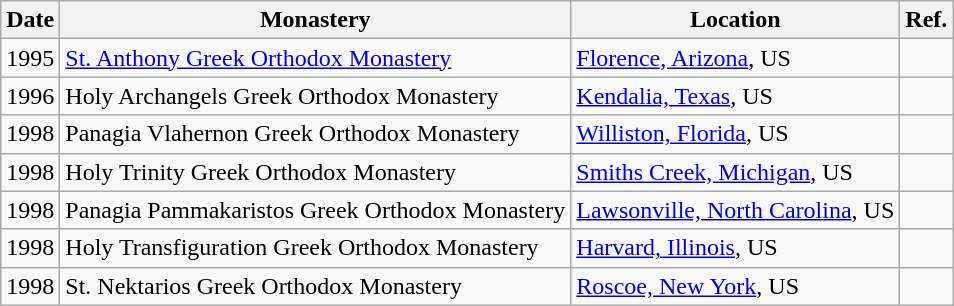<table class="wikitable sortable" ||>
<tr>
<th>Date</th>
<th>Monastery</th>
<th>Location</th>
<th>Ref.</th>
</tr>
<tr>
<td>1995</td>
<td><a href='#'>St. Anthony Greek Orthodox Monastery</a></td>
<td><a href='#'>Florence, Arizona</a>, US</td>
<td></td>
</tr>
<tr>
<td>1996</td>
<td>Holy Archangels Greek Orthodox Monastery</td>
<td><a href='#'>Kendalia, Texas</a>, US</td>
<td></td>
</tr>
<tr>
<td>1998</td>
<td>Panagia Vlahernon Greek Orthodox Monastery</td>
<td><a href='#'>Williston, Florida</a>, US</td>
<td></td>
</tr>
<tr>
<td>1998</td>
<td>Holy Trinity Greek Orthodox Monastery</td>
<td><a href='#'>Smiths Creek, Michigan</a>, US</td>
<td></td>
</tr>
<tr>
<td>1998</td>
<td>Panagia Pammakaristos Greek Orthodox Monastery</td>
<td><a href='#'>Lawsonville, North Carolina</a>, US</td>
<td></td>
</tr>
<tr>
<td>1998</td>
<td>Holy Transfiguration Greek Orthodox Monastery</td>
<td><a href='#'>Harvard, Illinois</a>, US</td>
<td></td>
</tr>
<tr>
<td>1998</td>
<td>St. Nektarios Greek Orthodox Monastery</td>
<td><a href='#'>Roscoe, New York</a>, US</td>
<td></td>
</tr>
</table>
